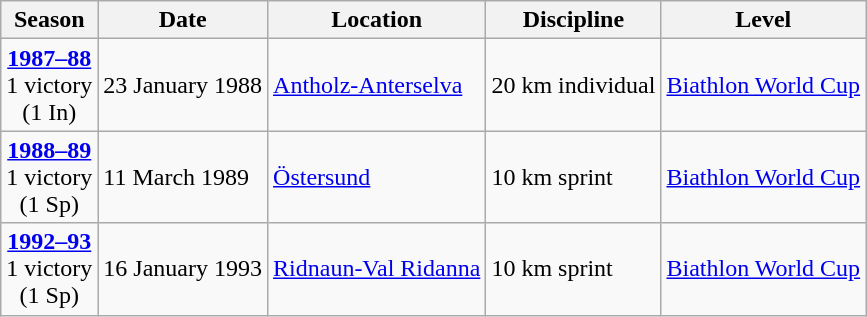<table class="wikitable">
<tr>
<th>Season</th>
<th>Date</th>
<th>Location</th>
<th>Discipline</th>
<th>Level</th>
</tr>
<tr>
<td rowspan="1" style="text-align:center;"><strong><a href='#'>1987–88</a></strong> <br> 1 victory <br> (1 In)</td>
<td>23 January 1988</td>
<td> <a href='#'>Antholz-Anterselva</a></td>
<td>20 km individual</td>
<td><a href='#'>Biathlon World Cup</a></td>
</tr>
<tr>
<td rowspan="1" style="text-align:center;"><strong><a href='#'>1988–89</a></strong> <br> 1 victory <br> (1 Sp)</td>
<td>11 March 1989</td>
<td> <a href='#'>Östersund</a></td>
<td>10 km sprint</td>
<td><a href='#'>Biathlon World Cup</a></td>
</tr>
<tr>
<td rowspan="1" style="text-align:center;"><strong><a href='#'>1992–93</a></strong> <br> 1 victory <br> (1 Sp)</td>
<td>16 January 1993</td>
<td> <a href='#'>Ridnaun-Val Ridanna</a></td>
<td>10 km sprint</td>
<td><a href='#'>Biathlon World Cup</a></td>
</tr>
</table>
